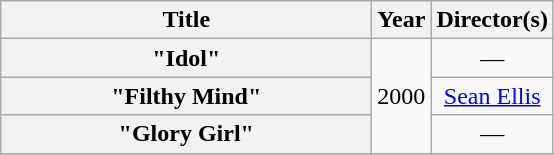<table class="wikitable plainrowheaders" style="text-align:center;">
<tr>
<th scope="col" style="width:15em;">Title</th>
<th scope="col">Year</th>
<th scope="col">Director(s)</th>
</tr>
<tr>
<th scope="row">"Idol"</th>
<td rowspan="3">2000</td>
<td>—</td>
</tr>
<tr>
<th scope="row">"Filthy Mind"</th>
<td><a href='#'>Sean Ellis</a></td>
</tr>
<tr>
<th scope="row">"Glory Girl"</th>
<td>—</td>
</tr>
<tr>
</tr>
</table>
